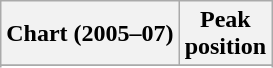<table class="wikitable plainrowheaders sortable">
<tr>
<th scope="col">Chart (2005–07)</th>
<th scope="col">Peak<br>position</th>
</tr>
<tr>
</tr>
<tr>
</tr>
<tr>
</tr>
<tr>
</tr>
<tr>
</tr>
</table>
